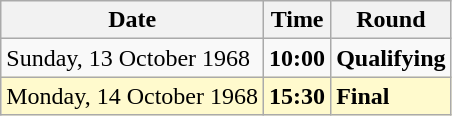<table class="wikitable">
<tr>
<th>Date</th>
<th>Time</th>
<th>Round</th>
</tr>
<tr>
<td>Sunday, 13 October 1968</td>
<td><strong>10:00</strong></td>
<td><strong>Qualifying</strong></td>
</tr>
<tr style=background:lemonchiffon>
<td>Monday, 14 October 1968</td>
<td><strong>15:30</strong></td>
<td><strong>Final</strong></td>
</tr>
</table>
